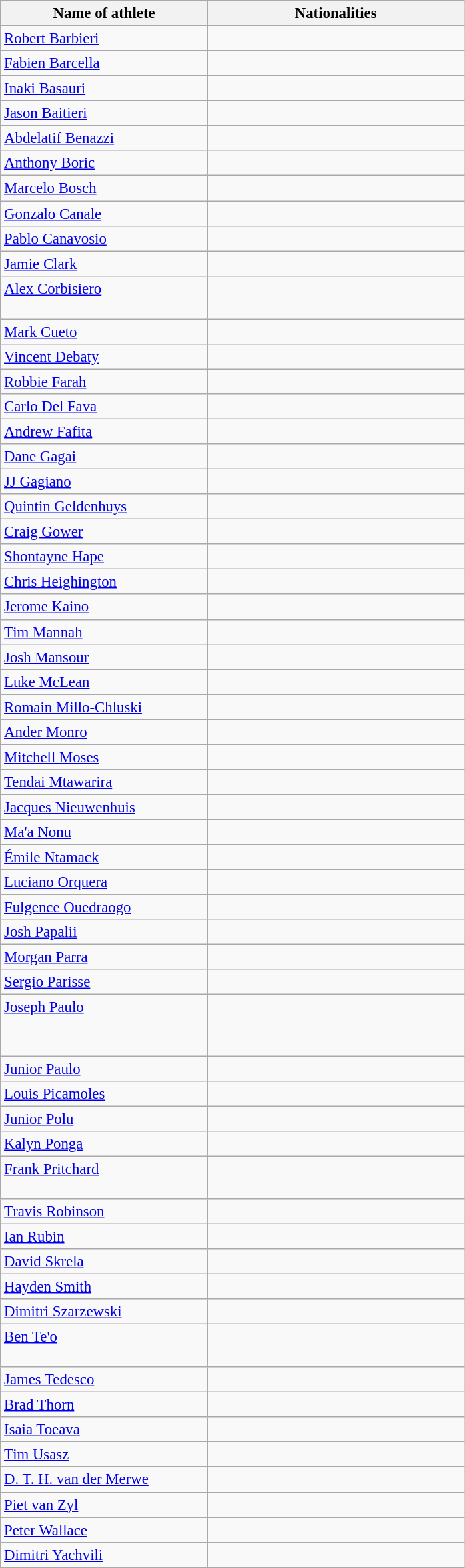<table class="wikitable" style="font-size:95%;">
<tr>
<th width=200>Name of athlete</th>
<th width=250>Nationalities</th>
</tr>
<tr valign=top>
<td><a href='#'>Robert Barbieri</a></td>
<td><br></td>
</tr>
<tr valign=top>
<td><a href='#'>Fabien Barcella</a></td>
<td><br></td>
</tr>
<tr valign=top>
<td><a href='#'>Inaki Basauri</a></td>
<td><br></td>
</tr>
<tr valign=top>
<td><a href='#'>Jason Baitieri</a></td>
<td><br></td>
</tr>
<tr valign=top>
<td><a href='#'>Abdelatif Benazzi</a></td>
<td><br></td>
</tr>
<tr valign=top>
<td><a href='#'>Anthony Boric</a></td>
<td><br></td>
</tr>
<tr valign=top>
<td><a href='#'>Marcelo Bosch</a></td>
<td><br></td>
</tr>
<tr valign=top>
<td><a href='#'>Gonzalo Canale</a></td>
<td><br></td>
</tr>
<tr valign=top>
<td><a href='#'>Pablo Canavosio</a></td>
<td><br></td>
</tr>
<tr valign=top>
<td><a href='#'>Jamie Clark</a></td>
<td><br></td>
</tr>
<tr valign=top>
<td><a href='#'>Alex Corbisiero</a></td>
<td><br><br></td>
</tr>
<tr valign=top>
<td><a href='#'>Mark Cueto</a></td>
<td><br></td>
</tr>
<tr valign=top>
<td><a href='#'>Vincent Debaty</a></td>
<td><br></td>
</tr>
<tr valign=top>
<td><a href='#'>Robbie Farah</a></td>
<td><br></td>
</tr>
<tr valign=top>
<td><a href='#'>Carlo Del Fava</a></td>
<td><br></td>
</tr>
<tr valign=top>
<td><a href='#'>Andrew Fafita</a></td>
<td><br></td>
</tr>
<tr valign=top>
<td><a href='#'>Dane Gagai</a></td>
<td><br></td>
</tr>
<tr valign=top>
<td><a href='#'>JJ Gagiano</a></td>
<td><br></td>
</tr>
<tr valign=top>
<td><a href='#'>Quintin Geldenhuys</a></td>
<td><br></td>
</tr>
<tr valign=top>
<td><a href='#'>Craig Gower</a></td>
<td><br></td>
</tr>
<tr valign=top>
<td><a href='#'>Shontayne Hape</a></td>
<td><br></td>
</tr>
<tr valign=top>
<td><a href='#'>Chris Heighington</a></td>
<td><br></td>
</tr>
<tr valign=top>
<td><a href='#'>Jerome Kaino</a></td>
<td><br></td>
</tr>
<tr valign=top>
<td><a href='#'>Tim Mannah</a></td>
<td><br></td>
</tr>
<tr valign=top>
<td><a href='#'>Josh Mansour</a></td>
<td><br></td>
</tr>
<tr valign=top>
<td><a href='#'>Luke McLean</a></td>
<td><br></td>
</tr>
<tr valign=top>
<td><a href='#'>Romain Millo-Chluski</a></td>
<td><br></td>
</tr>
<tr valign=top>
<td><a href='#'>Ander Monro</a></td>
<td><br></td>
</tr>
<tr valign=top>
<td><a href='#'>Mitchell Moses</a></td>
<td><br></td>
</tr>
<tr valign=top>
<td><a href='#'>Tendai Mtawarira</a></td>
<td><br></td>
</tr>
<tr valign=top>
<td><a href='#'>Jacques Nieuwenhuis</a></td>
<td><br></td>
</tr>
<tr valign=top>
<td><a href='#'>Ma'a Nonu</a></td>
<td><br></td>
</tr>
<tr valign=top>
<td><a href='#'>Émile Ntamack</a></td>
<td><br></td>
</tr>
<tr valign=top>
<td><a href='#'>Luciano Orquera</a></td>
<td><br></td>
</tr>
<tr valign=top>
<td><a href='#'>Fulgence Ouedraogo</a></td>
<td><br></td>
</tr>
<tr valign=top>
<td><a href='#'>Josh Papalii</a></td>
<td><br></td>
</tr>
<tr valign=top>
<td><a href='#'>Morgan Parra</a></td>
<td><br></td>
</tr>
<tr valign=top>
<td><a href='#'>Sergio Parisse</a></td>
<td><br></td>
</tr>
<tr valign=top>
<td><a href='#'>Joseph Paulo</a></td>
<td><br><br><br></td>
</tr>
<tr valign=top>
<td><a href='#'>Junior Paulo</a></td>
<td><br></td>
</tr>
<tr valign=top>
<td><a href='#'>Louis Picamoles</a></td>
<td><br></td>
</tr>
<tr valign=top>
<td><a href='#'>Junior Polu</a></td>
<td><br></td>
</tr>
<tr valign=top>
<td><a href='#'>Kalyn Ponga</a></td>
<td><br></td>
</tr>
<tr valign=top>
<td><a href='#'>Frank Pritchard</a></td>
<td><br><br></td>
</tr>
<tr valign=top>
<td><a href='#'>Travis Robinson</a></td>
<td><br></td>
</tr>
<tr valign=top>
<td><a href='#'>Ian Rubin</a></td>
<td><br></td>
</tr>
<tr valign=top>
<td><a href='#'>David Skrela</a></td>
<td><br></td>
</tr>
<tr valign=top>
<td><a href='#'>Hayden Smith</a></td>
<td><br></td>
</tr>
<tr valign=top>
<td><a href='#'>Dimitri Szarzewski</a></td>
<td><br></td>
</tr>
<tr valign=top>
<td><a href='#'>Ben Te'o</a></td>
<td><br><br></td>
</tr>
<tr valign=top>
<td><a href='#'>James Tedesco</a></td>
<td><br></td>
</tr>
<tr valign=top>
<td><a href='#'>Brad Thorn</a></td>
<td><br></td>
</tr>
<tr valign=top>
<td><a href='#'>Isaia Toeava</a></td>
<td><br></td>
</tr>
<tr valign=top>
<td><a href='#'>Tim Usasz</a></td>
<td><br></td>
</tr>
<tr valign=top>
<td><a href='#'>D. T. H. van der Merwe</a></td>
<td><br></td>
</tr>
<tr valign=top>
<td><a href='#'>Piet van Zyl</a></td>
<td><br></td>
</tr>
<tr valign=top>
<td><a href='#'>Peter Wallace</a></td>
<td><br></td>
</tr>
<tr valign=top>
<td><a href='#'>Dimitri Yachvili</a></td>
<td><br></td>
</tr>
</table>
